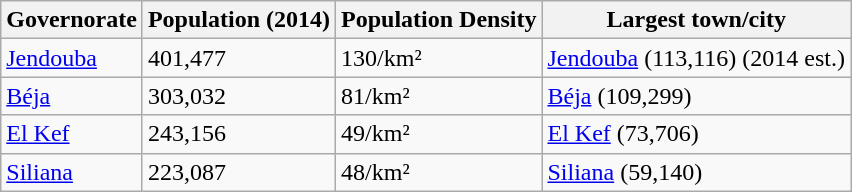<table class="wikitable">
<tr>
<th>Governorate</th>
<th>Population (2014)</th>
<th>Population Density</th>
<th>Largest town/city</th>
</tr>
<tr>
<td><a href='#'>Jendouba</a></td>
<td>401,477</td>
<td>130/km²</td>
<td><a href='#'>Jendouba</a> (113,116) (2014 est.)</td>
</tr>
<tr>
<td><a href='#'>Béja</a></td>
<td>303,032</td>
<td>81/km²</td>
<td><a href='#'>Béja</a> (109,299)</td>
</tr>
<tr>
<td><a href='#'>El Kef</a></td>
<td>243,156</td>
<td>49/km²</td>
<td><a href='#'>El Kef</a> (73,706)</td>
</tr>
<tr>
<td><a href='#'>Siliana</a></td>
<td>223,087</td>
<td>48/km²</td>
<td><a href='#'>Siliana</a> (59,140)</td>
</tr>
</table>
